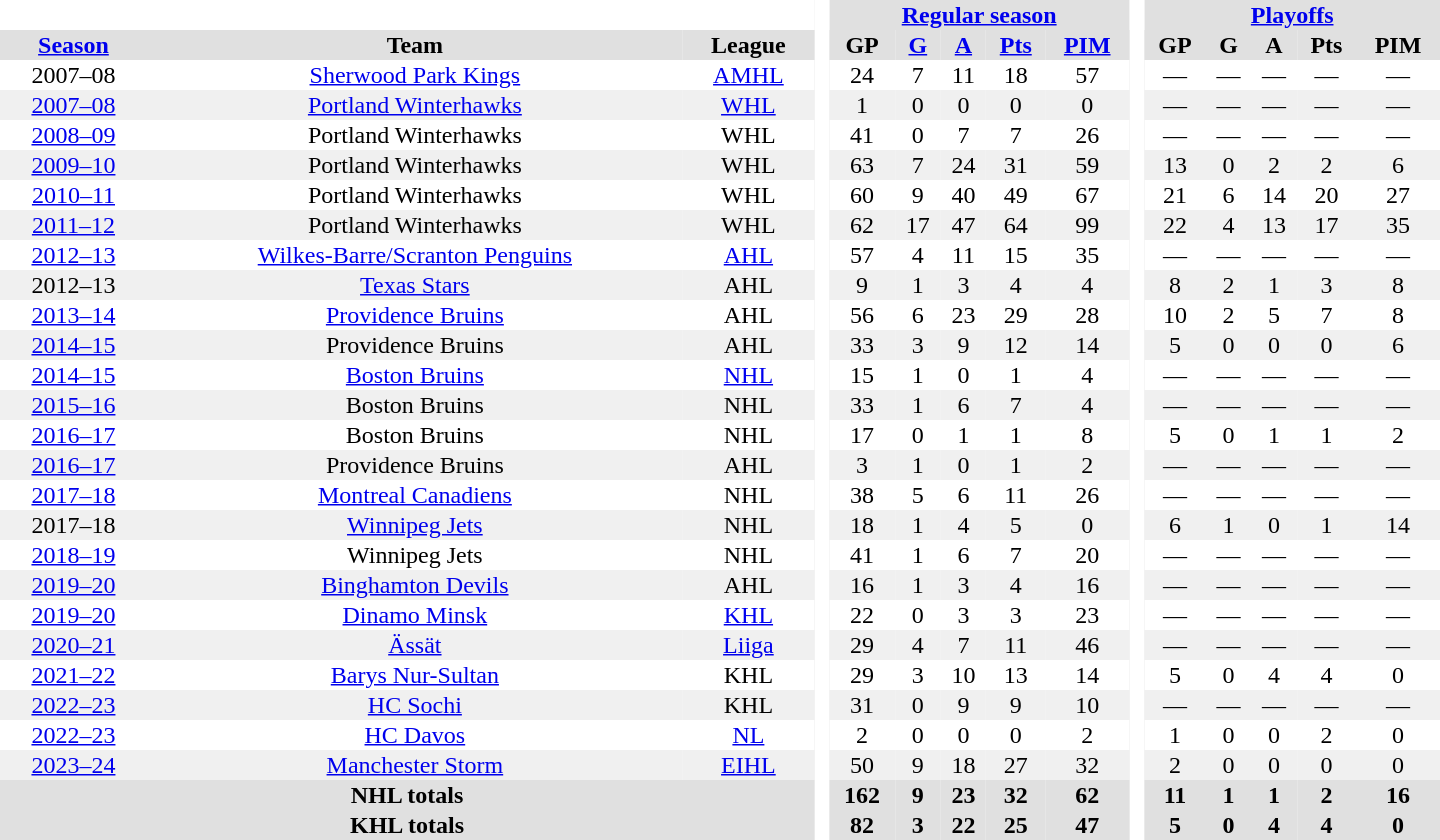<table border="0" cellpadding="1" cellspacing="0" style="text-align:center; width:60em;">
<tr style="background:#e0e0e0;">
<th colspan="3" bgcolor="#ffffff"> </th>
<th rowspan="100" bgcolor="#ffffff"> </th>
<th colspan="5"><a href='#'>Regular season</a></th>
<th rowspan="100" bgcolor="#ffffff"> </th>
<th colspan="5"><a href='#'>Playoffs</a></th>
</tr>
<tr style="background:#e0e0e0;">
<th><a href='#'>Season</a></th>
<th>Team</th>
<th>League</th>
<th>GP</th>
<th><a href='#'>G</a></th>
<th><a href='#'>A</a></th>
<th><a href='#'>Pts</a></th>
<th><a href='#'>PIM</a></th>
<th>GP</th>
<th>G</th>
<th>A</th>
<th>Pts</th>
<th>PIM</th>
</tr>
<tr>
<td>2007–08</td>
<td><a href='#'>Sherwood Park Kings</a></td>
<td><a href='#'>AMHL</a></td>
<td>24</td>
<td>7</td>
<td>11</td>
<td>18</td>
<td>57</td>
<td>—</td>
<td>—</td>
<td>—</td>
<td>—</td>
<td>—</td>
</tr>
<tr style="background:#f0f0f0;">
<td><a href='#'>2007–08</a></td>
<td><a href='#'>Portland Winterhawks</a></td>
<td><a href='#'>WHL</a></td>
<td>1</td>
<td>0</td>
<td>0</td>
<td>0</td>
<td>0</td>
<td>—</td>
<td>—</td>
<td>—</td>
<td>—</td>
<td>—</td>
</tr>
<tr>
<td><a href='#'>2008–09</a></td>
<td>Portland Winterhawks</td>
<td>WHL</td>
<td>41</td>
<td>0</td>
<td>7</td>
<td>7</td>
<td>26</td>
<td>—</td>
<td>—</td>
<td>—</td>
<td>—</td>
<td>—</td>
</tr>
<tr style="background:#f0f0f0;">
<td><a href='#'>2009–10</a></td>
<td>Portland Winterhawks</td>
<td>WHL</td>
<td>63</td>
<td>7</td>
<td>24</td>
<td>31</td>
<td>59</td>
<td>13</td>
<td>0</td>
<td>2</td>
<td>2</td>
<td>6</td>
</tr>
<tr>
<td><a href='#'>2010–11</a></td>
<td>Portland Winterhawks</td>
<td>WHL</td>
<td>60</td>
<td>9</td>
<td>40</td>
<td>49</td>
<td>67</td>
<td>21</td>
<td>6</td>
<td>14</td>
<td>20</td>
<td>27</td>
</tr>
<tr style="background:#f0f0f0;">
<td><a href='#'>2011–12</a></td>
<td>Portland Winterhawks</td>
<td>WHL</td>
<td>62</td>
<td>17</td>
<td>47</td>
<td>64</td>
<td>99</td>
<td>22</td>
<td>4</td>
<td>13</td>
<td>17</td>
<td>35</td>
</tr>
<tr>
<td><a href='#'>2012–13</a></td>
<td><a href='#'>Wilkes-Barre/Scranton Penguins</a></td>
<td><a href='#'>AHL</a></td>
<td>57</td>
<td>4</td>
<td>11</td>
<td>15</td>
<td>35</td>
<td>—</td>
<td>—</td>
<td>—</td>
<td>—</td>
<td>—</td>
</tr>
<tr style="background:#f0f0f0;">
<td>2012–13</td>
<td><a href='#'>Texas Stars</a></td>
<td>AHL</td>
<td>9</td>
<td>1</td>
<td>3</td>
<td>4</td>
<td>4</td>
<td>8</td>
<td>2</td>
<td>1</td>
<td>3</td>
<td>8</td>
</tr>
<tr>
<td><a href='#'>2013–14</a></td>
<td><a href='#'>Providence Bruins</a></td>
<td>AHL</td>
<td>56</td>
<td>6</td>
<td>23</td>
<td>29</td>
<td>28</td>
<td>10</td>
<td>2</td>
<td>5</td>
<td>7</td>
<td>8</td>
</tr>
<tr style="background:#f0f0f0;">
<td><a href='#'>2014–15</a></td>
<td>Providence Bruins</td>
<td>AHL</td>
<td>33</td>
<td>3</td>
<td>9</td>
<td>12</td>
<td>14</td>
<td>5</td>
<td>0</td>
<td>0</td>
<td>0</td>
<td>6</td>
</tr>
<tr>
<td><a href='#'>2014–15</a></td>
<td><a href='#'>Boston Bruins</a></td>
<td><a href='#'>NHL</a></td>
<td>15</td>
<td>1</td>
<td>0</td>
<td>1</td>
<td>4</td>
<td>—</td>
<td>—</td>
<td>—</td>
<td>—</td>
<td>—</td>
</tr>
<tr style="background:#f0f0f0;">
<td><a href='#'>2015–16</a></td>
<td>Boston Bruins</td>
<td>NHL</td>
<td>33</td>
<td>1</td>
<td>6</td>
<td>7</td>
<td>4</td>
<td>—</td>
<td>—</td>
<td>—</td>
<td>—</td>
<td>—</td>
</tr>
<tr>
<td><a href='#'>2016–17</a></td>
<td>Boston Bruins</td>
<td>NHL</td>
<td>17</td>
<td>0</td>
<td>1</td>
<td>1</td>
<td>8</td>
<td>5</td>
<td>0</td>
<td>1</td>
<td>1</td>
<td>2</td>
</tr>
<tr style="background:#f0f0f0;">
<td><a href='#'>2016–17</a></td>
<td>Providence Bruins</td>
<td>AHL</td>
<td>3</td>
<td>1</td>
<td>0</td>
<td>1</td>
<td>2</td>
<td>—</td>
<td>—</td>
<td>—</td>
<td>—</td>
<td>—</td>
</tr>
<tr>
<td><a href='#'>2017–18</a></td>
<td><a href='#'>Montreal Canadiens</a></td>
<td>NHL</td>
<td>38</td>
<td>5</td>
<td>6</td>
<td>11</td>
<td>26</td>
<td>—</td>
<td>—</td>
<td>—</td>
<td>—</td>
<td>—</td>
</tr>
<tr style="background:#f0f0f0;">
<td>2017–18</td>
<td><a href='#'>Winnipeg Jets</a></td>
<td>NHL</td>
<td>18</td>
<td>1</td>
<td>4</td>
<td>5</td>
<td>0</td>
<td>6</td>
<td>1</td>
<td>0</td>
<td>1</td>
<td>14</td>
</tr>
<tr>
<td><a href='#'>2018–19</a></td>
<td>Winnipeg Jets</td>
<td>NHL</td>
<td>41</td>
<td>1</td>
<td>6</td>
<td>7</td>
<td>20</td>
<td>—</td>
<td>—</td>
<td>—</td>
<td>—</td>
<td>—</td>
</tr>
<tr style="background:#f0f0f0;">
<td><a href='#'>2019–20</a></td>
<td><a href='#'>Binghamton Devils</a></td>
<td>AHL</td>
<td>16</td>
<td>1</td>
<td>3</td>
<td>4</td>
<td>16</td>
<td>—</td>
<td>—</td>
<td>—</td>
<td>—</td>
<td>—</td>
</tr>
<tr>
<td><a href='#'>2019–20</a></td>
<td><a href='#'>Dinamo Minsk</a></td>
<td><a href='#'>KHL</a></td>
<td>22</td>
<td>0</td>
<td>3</td>
<td>3</td>
<td>23</td>
<td>—</td>
<td>—</td>
<td>—</td>
<td>—</td>
<td>—</td>
</tr>
<tr style="background:#f0f0f0;">
<td><a href='#'>2020–21</a></td>
<td><a href='#'>Ässät</a></td>
<td><a href='#'>Liiga</a></td>
<td>29</td>
<td>4</td>
<td>7</td>
<td>11</td>
<td>46</td>
<td>—</td>
<td>—</td>
<td>—</td>
<td>—</td>
<td>—</td>
</tr>
<tr>
<td><a href='#'>2021–22</a></td>
<td><a href='#'>Barys Nur-Sultan</a></td>
<td>KHL</td>
<td>29</td>
<td>3</td>
<td>10</td>
<td>13</td>
<td>14</td>
<td>5</td>
<td>0</td>
<td>4</td>
<td>4</td>
<td>0</td>
</tr>
<tr style="background:#f0f0f0;">
<td><a href='#'>2022–23</a></td>
<td><a href='#'>HC Sochi</a></td>
<td>KHL</td>
<td>31</td>
<td>0</td>
<td>9</td>
<td>9</td>
<td>10</td>
<td>—</td>
<td>—</td>
<td>—</td>
<td>—</td>
<td>—</td>
</tr>
<tr style="background:#f0f0f0;">
</tr>
<tr>
<td><a href='#'>2022–23</a></td>
<td><a href='#'>HC Davos</a></td>
<td><a href='#'>NL</a></td>
<td>2</td>
<td>0</td>
<td>0</td>
<td>0</td>
<td>2</td>
<td>1</td>
<td>0</td>
<td>0</td>
<td>2</td>
<td>0</td>
</tr>
<tr style="background:#f0f0f0;">
<td><a href='#'>2023–24</a></td>
<td><a href='#'>Manchester Storm</a></td>
<td><a href='#'>EIHL</a></td>
<td>50</td>
<td>9</td>
<td>18</td>
<td>27</td>
<td>32</td>
<td>2</td>
<td>0</td>
<td>0</td>
<td>0</td>
<td>0</td>
</tr>
<tr style="background:#e0e0e0;">
<th colspan="3">NHL totals</th>
<th>162</th>
<th>9</th>
<th>23</th>
<th>32</th>
<th>62</th>
<th>11</th>
<th>1</th>
<th>1</th>
<th>2</th>
<th>16</th>
</tr>
<tr style="background:#e0e0e0;">
<th colspan="3">KHL totals</th>
<th>82</th>
<th>3</th>
<th>22</th>
<th>25</th>
<th>47</th>
<th>5</th>
<th>0</th>
<th>4</th>
<th>4</th>
<th>0</th>
</tr>
</table>
